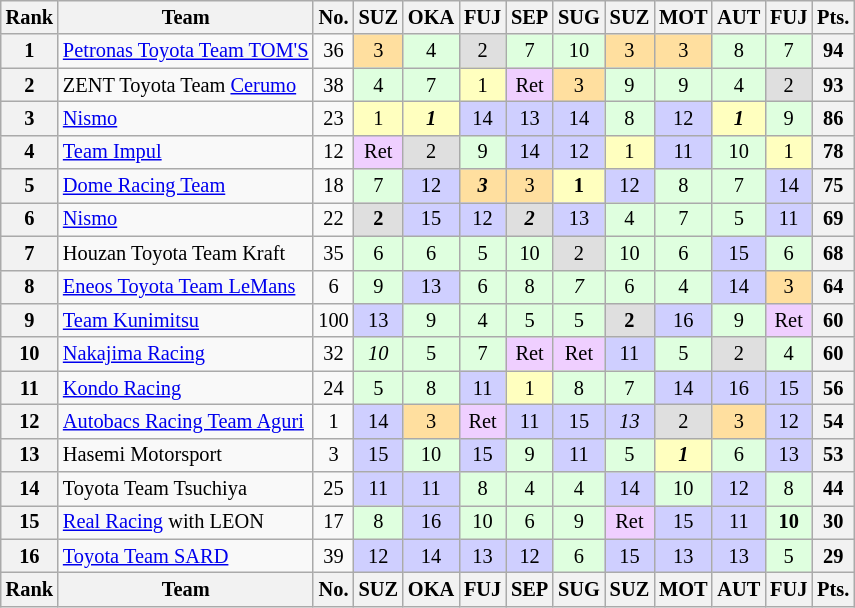<table class="wikitable" style="font-size:85%; text-align:center">
<tr>
<th>Rank</th>
<th>Team</th>
<th>No.</th>
<th>SUZ<br></th>
<th>OKA<br></th>
<th>FUJ<br></th>
<th>SEP<br></th>
<th>SUG<br></th>
<th>SUZ<br></th>
<th>MOT<br></th>
<th>AUT<br></th>
<th>FUJ<br></th>
<th>Pts.</th>
</tr>
<tr>
<th>1</th>
<td align="left"><a href='#'>Petronas Toyota Team TOM'S</a></td>
<td>36</td>
<td style="background:#ffdf9f;">3</td>
<td style="background:#DFFFDF;">4</td>
<td style="background:#DFDFDF;">2</td>
<td style="background:#DFFFDF;">7</td>
<td style="background:#DFFFDF;">10</td>
<td style="background:#ffdf9f;">3</td>
<td style="background:#ffdf9f;">3</td>
<td style="background:#DFFFDF;">8</td>
<td style="background:#DFFFDF;">7</td>
<th>94</th>
</tr>
<tr>
<th>2</th>
<td align="left">ZENT Toyota Team <a href='#'>Cerumo</a></td>
<td>38</td>
<td style="background:#DFFFDF;">4</td>
<td style="background:#DFFFDF;">7</td>
<td style="background:#ffffbf;">1</td>
<td style="background:#efcfff;">Ret</td>
<td style="background:#ffdf9f;">3</td>
<td style="background:#DFFFDF;">9</td>
<td style="background:#DFFFDF;">9</td>
<td style="background:#DFFFDF;">4</td>
<td style="background:#DFDFDF;">2</td>
<th>93</th>
</tr>
<tr>
<th>3</th>
<td align="left"><a href='#'>Nismo</a></td>
<td>23</td>
<td style="background:#ffffbf;">1</td>
<td style="background:#ffffbf;"><strong><em>1</em></strong></td>
<td style="background:#cfcfff;">14</td>
<td style="background:#cfcfff;">13</td>
<td style="background:#cfcfff;">14</td>
<td style="background:#DFFFDF;">8</td>
<td style="background:#cfcfff;">12</td>
<td style="background:#ffffbf;"><strong><em>1</em></strong></td>
<td style="background:#DFFFDF;">9</td>
<th>86</th>
</tr>
<tr>
<th>4</th>
<td align="left"><a href='#'>Team Impul</a></td>
<td>12</td>
<td style="background:#efcfff;">Ret</td>
<td style="background:#DFDFDF;">2</td>
<td style="background:#DFFFDF;">9</td>
<td style="background:#cfcfff;">14</td>
<td style="background:#cfcfff;">12</td>
<td style="background:#ffffbf;">1</td>
<td style="background:#cfcfff;">11</td>
<td style="background:#DFFFDF;">10</td>
<td style="background:#ffffbf;">1</td>
<th>78</th>
</tr>
<tr>
<th>5</th>
<td align="left"><a href='#'>Dome Racing Team</a></td>
<td>18</td>
<td style="background:#DFFFDF;">7</td>
<td style="background:#cfcfff;">12</td>
<td style="background:#ffdf9f;"><strong><em>3</em></strong></td>
<td style="background:#ffdf9f;">3</td>
<td style="background:#ffffbf;"><strong>1</strong></td>
<td style="background:#cfcfff;">12</td>
<td style="background:#DFFFDF;">8</td>
<td style="background:#DFFFDF;">7</td>
<td style="background:#cfcfff;">14</td>
<th>75</th>
</tr>
<tr>
<th>6</th>
<td align="left"><a href='#'>Nismo</a></td>
<td>22</td>
<td style="background:#DFDFDF;"><strong>2</strong></td>
<td style="background:#cfcfff;">15</td>
<td style="background:#cfcfff;">12</td>
<td style="background:#DFDFDF;"><strong><em>2</em></strong></td>
<td style="background:#cfcfff;">13</td>
<td style="background:#DFFFDF;">4</td>
<td style="background:#DFFFDF;">7</td>
<td style="background:#DFFFDF;">5</td>
<td style="background:#cfcfff;">11</td>
<th>69</th>
</tr>
<tr>
<th>7</th>
<td align="left">Houzan Toyota Team Kraft</td>
<td>35</td>
<td style="background:#DFFFDF;">6</td>
<td style="background:#DFFFDF;">6</td>
<td style="background:#DFFFDF;">5</td>
<td style="background:#DFFFDF;">10</td>
<td style="background:#DFDFDF;">2</td>
<td style="background:#DFFFDF;">10</td>
<td style="background:#DFFFDF;">6</td>
<td style="background:#cfcfff;">15</td>
<td style="background:#DFFFDF;">6</td>
<th>68</th>
</tr>
<tr>
<th>8</th>
<td align="left"><a href='#'>Eneos Toyota Team LeMans</a></td>
<td>6</td>
<td style="background:#DFFFDF;">9</td>
<td style="background:#cfcfff;">13</td>
<td style="background:#DFFFDF;">6</td>
<td style="background:#DFFFDF;">8</td>
<td style="background:#DFFFDF;"><em>7</em></td>
<td style="background:#DFFFDF;">6</td>
<td style="background:#DFFFDF;">4</td>
<td style="background:#cfcfff;">14</td>
<td style="background:#ffdf9f;">3</td>
<th>64</th>
</tr>
<tr>
<th>9</th>
<td align="left"><a href='#'>Team Kunimitsu</a></td>
<td>100</td>
<td style="background:#cfcfff;">13</td>
<td style="background:#DFFFDF;">9</td>
<td style="background:#DFFFDF;">4</td>
<td style="background:#DFFFDF;">5</td>
<td style="background:#DFFFDF;">5</td>
<td style="background:#DFDFDF;"><strong>2</strong></td>
<td style="background:#cfcfff;">16</td>
<td style="background:#DFFFDF;">9</td>
<td style="background:#efcfff;">Ret</td>
<th>60</th>
</tr>
<tr>
<th>10</th>
<td align="left"><a href='#'>Nakajima Racing</a></td>
<td>32</td>
<td style="background:#DFFFDF;"><em>10</em></td>
<td style="background:#DFFFDF;">5</td>
<td style="background:#DFFFDF;">7</td>
<td style="background:#efcfff;">Ret</td>
<td style="background:#efcfff;">Ret</td>
<td style="background:#cfcfff;">11</td>
<td style="background:#DFFFDF;">5</td>
<td style="background:#DFDFDF;">2</td>
<td style="background:#DFFFDF;">4</td>
<th>60</th>
</tr>
<tr>
<th>11</th>
<td align="left"><a href='#'>Kondo Racing</a></td>
<td>24</td>
<td style="background:#DFFFDF;">5</td>
<td style="background:#DFFFDF;">8</td>
<td style="background:#cfcfff;">11</td>
<td style="background:#ffffbf;">1</td>
<td style="background:#DFFFDF;">8</td>
<td style="background:#DFFFDF;">7</td>
<td style="background:#cfcfff;">14</td>
<td style="background:#cfcfff;">16</td>
<td style="background:#cfcfff;">15</td>
<th>56</th>
</tr>
<tr>
<th>12</th>
<td align="left"><a href='#'>Autobacs Racing Team Aguri</a></td>
<td>1</td>
<td style="background:#cfcfff;">14</td>
<td style="background:#ffdf9f;">3</td>
<td style="background:#efcfff;">Ret</td>
<td style="background:#cfcfff;">11</td>
<td style="background:#cfcfff;">15</td>
<td style="background:#cfcfff;"><em>13</em></td>
<td style="background:#DFDFDF;">2</td>
<td style="background:#ffdf9f;">3</td>
<td style="background:#cfcfff;">12</td>
<th>54</th>
</tr>
<tr>
<th>13</th>
<td align="left">Hasemi Motorsport</td>
<td>3</td>
<td style="background:#cfcfff;">15</td>
<td style="background:#DFFFDF;">10</td>
<td style="background:#cfcfff;">15</td>
<td style="background:#DFFFDF;">9</td>
<td style="background:#cfcfff;">11</td>
<td style="background:#DFFFDF;">5</td>
<td style="background:#ffffbf;"><strong><em>1</em></strong></td>
<td style="background:#DFFFDF;">6</td>
<td style="background:#cfcfff;">13</td>
<th>53</th>
</tr>
<tr>
<th>14</th>
<td align="left">Toyota Team Tsuchiya</td>
<td>25</td>
<td style="background:#cfcfff;">11</td>
<td style="background:#cfcfff;">11</td>
<td style="background:#DFFFDF;">8</td>
<td style="background:#DFFFDF;">4</td>
<td style="background:#DFFFDF;">4</td>
<td style="background:#cfcfff;">14</td>
<td style="background:#DFFFDF;">10</td>
<td style="background:#cfcfff;">12</td>
<td style="background:#DFFFDF;">8</td>
<th>44</th>
</tr>
<tr>
<th>15</th>
<td align="left"><a href='#'>Real Racing</a> with LEON</td>
<td>17</td>
<td style="background:#DFFFDF;">8</td>
<td style="background:#cfcfff;">16</td>
<td style="background:#DFFFDF;">10</td>
<td style="background:#DFFFDF;">6</td>
<td style="background:#DFFFDF;">9</td>
<td style="background:#efcfff;">Ret</td>
<td style="background:#cfcfff;">15</td>
<td style="background:#cfcfff;">11</td>
<td style="background:#DFFFDF;"><strong>10</strong></td>
<th>30</th>
</tr>
<tr>
<th>16</th>
<td align="left"><a href='#'>Toyota Team SARD</a></td>
<td>39</td>
<td style="background:#cfcfff;">12</td>
<td style="background:#cfcfff;">14</td>
<td style="background:#cfcfff;">13</td>
<td style="background:#cfcfff;">12</td>
<td style="background:#DFFFDF;">6</td>
<td style="background:#cfcfff;">15</td>
<td style="background:#cfcfff;">13</td>
<td style="background:#cfcfff;">13</td>
<td style="background:#DFFFDF;">5</td>
<th>29</th>
</tr>
<tr>
<th>Rank</th>
<th>Team</th>
<th>No.</th>
<th>SUZ<br></th>
<th>OKA<br></th>
<th>FUJ<br></th>
<th>SEP<br></th>
<th>SUG<br></th>
<th>SUZ<br></th>
<th>MOT<br></th>
<th>AUT<br></th>
<th>FUJ<br></th>
<th>Pts.</th>
</tr>
</table>
